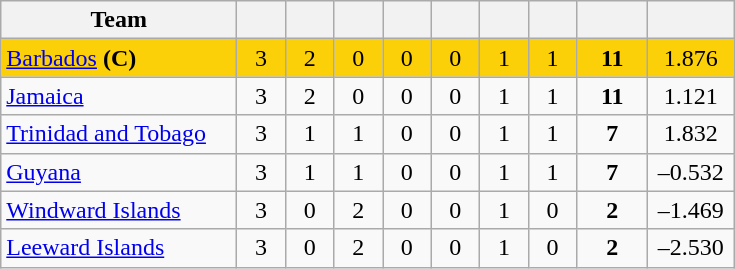<table class="wikitable" style="text-align:center">
<tr>
<th width="150">Team</th>
<th width="25"></th>
<th width="25"></th>
<th width="25"></th>
<th width="25"></th>
<th width="25"></th>
<th width="25"></th>
<th width="25"></th>
<th width="40"></th>
<th width="50"></th>
</tr>
<tr style="background:#fbd009">
<td style="text-align:left"><a href='#'>Barbados</a> <strong>(C)</strong></td>
<td>3</td>
<td>2</td>
<td>0</td>
<td>0</td>
<td>0</td>
<td>1</td>
<td>1</td>
<td><strong>11</strong></td>
<td>1.876</td>
</tr>
<tr>
<td style="text-align:left"><a href='#'>Jamaica</a></td>
<td>3</td>
<td>2</td>
<td>0</td>
<td>0</td>
<td>0</td>
<td>1</td>
<td>1</td>
<td><strong>11</strong></td>
<td>1.121</td>
</tr>
<tr>
<td style="text-align:left"><a href='#'>Trinidad and Tobago</a></td>
<td>3</td>
<td>1</td>
<td>1</td>
<td>0</td>
<td>0</td>
<td>1</td>
<td>1</td>
<td><strong>7</strong></td>
<td>1.832</td>
</tr>
<tr>
<td style="text-align:left"><a href='#'>Guyana</a></td>
<td>3</td>
<td>1</td>
<td>1</td>
<td>0</td>
<td>0</td>
<td>1</td>
<td>1</td>
<td><strong>7</strong></td>
<td>–0.532</td>
</tr>
<tr>
<td style="text-align:left"><a href='#'>Windward Islands</a></td>
<td>3</td>
<td>0</td>
<td>2</td>
<td>0</td>
<td>0</td>
<td>1</td>
<td>0</td>
<td><strong>2</strong></td>
<td>–1.469</td>
</tr>
<tr>
<td style="text-align:left"><a href='#'>Leeward Islands</a></td>
<td>3</td>
<td>0</td>
<td>2</td>
<td>0</td>
<td>0</td>
<td>1</td>
<td>0</td>
<td><strong>2</strong></td>
<td>–2.530</td>
</tr>
</table>
